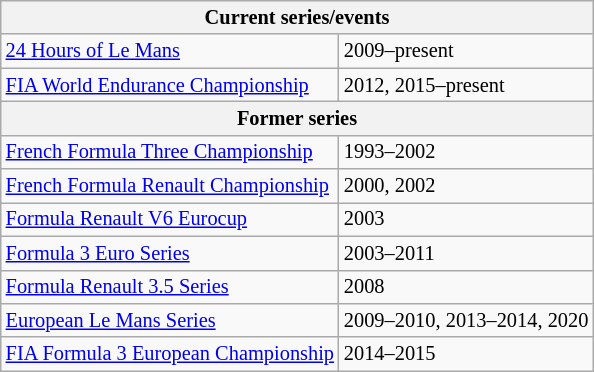<table class="wikitable" border="1" style="font-size:85%;">
<tr>
<th colspan=2>Current series/events</th>
</tr>
<tr>
<td><a href='#'>24 Hours of Le Mans</a></td>
<td>2009–present</td>
</tr>
<tr>
<td><a href='#'>FIA World Endurance Championship</a></td>
<td>2012, 2015–present</td>
</tr>
<tr>
<th colspan=2>Former series</th>
</tr>
<tr>
<td><a href='#'>French Formula Three Championship</a></td>
<td>1993–2002</td>
</tr>
<tr>
<td><a href='#'>French Formula Renault Championship</a></td>
<td>2000, 2002</td>
</tr>
<tr>
<td><a href='#'>Formula Renault V6 Eurocup</a></td>
<td>2003</td>
</tr>
<tr>
<td><a href='#'>Formula 3 Euro Series</a></td>
<td>2003–2011</td>
</tr>
<tr>
<td><a href='#'>Formula Renault 3.5 Series</a></td>
<td>2008</td>
</tr>
<tr>
<td><a href='#'>European Le Mans Series</a></td>
<td>2009–2010, 2013–2014, 2020</td>
</tr>
<tr>
<td><a href='#'>FIA Formula 3 European Championship</a></td>
<td>2014–2015</td>
</tr>
</table>
